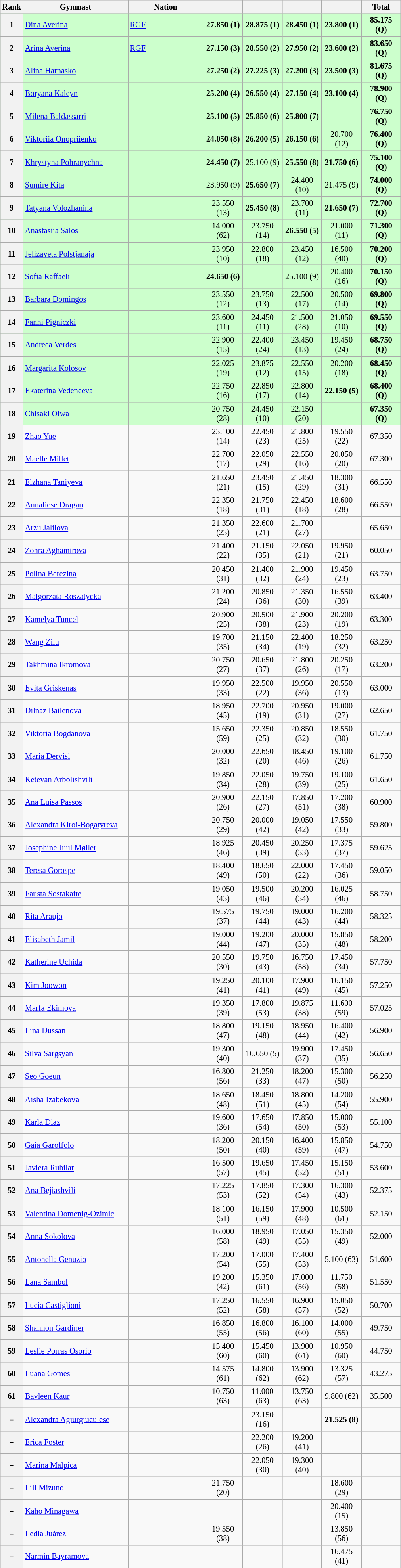<table class="wikitable sortable" style="text-align:center; font-size:85%">
<tr>
<th scope="col" style="width:20px;">Rank</th>
<th ! scope="col" style="width:170px;">Gymnast</th>
<th ! scope="col" style="width:120px;">Nation</th>
<th ! scope="col" style="width:60px;"></th>
<th ! scope="col" style="width:60px;"></th>
<th ! scope="col" style="width:60px;"></th>
<th ! scope="col" style="width:60px;"></th>
<th ! scope="col" style="width:60px;">Total</th>
</tr>
<tr bgcolor=#ccffcc>
<th scope=row>1</th>
<td align=left><a href='#'>Dina Averina</a></td>
<td style="text-align:left;"><a href='#'>RGF</a></td>
<td><strong>27.850 (1)</strong></td>
<td><strong>28.875 (1)</strong></td>
<td><strong>28.450 (1)</strong></td>
<td><strong>23.800 (1)</strong></td>
<td><strong>85.175 (Q) </strong></td>
</tr>
<tr bgcolor=#ccffcc>
<th scope=row>2</th>
<td align=left><a href='#'>Arina Averina</a></td>
<td style="text-align:left;"><a href='#'>RGF</a></td>
<td><strong>27.150 (3)</strong></td>
<td><strong>28.550 (2)</strong></td>
<td><strong>27.950 (2)</strong></td>
<td><strong>23.600 (2)</strong></td>
<td><strong>83.650 (Q) </strong></td>
</tr>
<tr bgcolor=#ccffcc>
<th scope=row>3</th>
<td align=left><a href='#'>Alina Harnasko</a></td>
<td style="text-align:left;"></td>
<td><strong>27.250 (2)</strong></td>
<td><strong>27.225 (3)</strong></td>
<td><strong>27.200 (3)</strong></td>
<td><strong>23.500 (3)</strong></td>
<td><strong>81.675 (Q)</strong></td>
</tr>
<tr bgcolor=#ccffcc>
<th scope=row>4</th>
<td align=left><a href='#'>Boryana Kaleyn</a></td>
<td style="text-align:left;"></td>
<td><strong>25.200 (4)</strong></td>
<td><strong>26.550 (4)</strong></td>
<td><strong>27.150 (4)</strong></td>
<td><strong>23.100 (4)</strong></td>
<td><strong>78.900 (Q)</strong></td>
</tr>
<tr bgcolor=#ccffcc>
<th scope=row>5</th>
<td align=left><a href='#'>Milena Baldassarri</a></td>
<td style="text-align:left;"></td>
<td><strong>25.100 (5)</strong></td>
<td><strong>25.850 (6)</strong></td>
<td><strong>25.800 (7)</strong></td>
<td></td>
<td><strong>76.750 (Q)</strong></td>
</tr>
<tr bgcolor=#ccffcc>
<th scope=row>6</th>
<td align=left><a href='#'>Viktoriia Onopriienko</a></td>
<td style="text-align:left;"></td>
<td><strong>24.050 (8)</strong></td>
<td><strong>26.200 (5)</strong></td>
<td><strong>26.150 (6)</strong></td>
<td>20.700 (12)</td>
<td><strong>76.400 (Q)</strong></td>
</tr>
<tr bgcolor=#ccffcc>
<th scope=row>7</th>
<td align=left><a href='#'>Khrystyna Pohranychna</a></td>
<td style="text-align:left;"></td>
<td><strong>24.450 (7)</strong></td>
<td>25.100 (9)</td>
<td><strong>25.550 (8)</strong></td>
<td><strong>21.750 (6)</strong></td>
<td><strong>75.100 (Q)</strong></td>
</tr>
<tr bgcolor=#ccffcc>
<th scope=row>8</th>
<td align=left><a href='#'>Sumire Kita</a></td>
<td style="text-align:left;"></td>
<td>23.950 (9)</td>
<td><strong>25.650 (7)</strong></td>
<td>24.400 (10)</td>
<td>21.475 (9)</td>
<td><strong>74.000 (Q)</strong></td>
</tr>
<tr bgcolor=#ccffcc>
<th scope=row>9</th>
<td align=left><a href='#'>Tatyana Volozhanina</a></td>
<td style="text-align:left;"></td>
<td>23.550 (13)</td>
<td><strong>25.450 (8)</strong></td>
<td>23.700 (11)</td>
<td><strong>21.650 (7)</strong></td>
<td><strong>72.700 (Q)</strong></td>
</tr>
<tr bgcolor=#ccffcc>
<th scope=row>10</th>
<td align=left><a href='#'>Anastasiia Salos</a></td>
<td style="text-align:left;"></td>
<td>14.000 (62)</td>
<td>23.750 (14)</td>
<td><strong>26.550 (5)</strong></td>
<td>21.000 (11)</td>
<td><strong>71.300 (Q)</strong></td>
</tr>
<tr bgcolor=#ccffcc>
<th scope=row>11</th>
<td align=left><a href='#'>Jelizaveta Polstjanaja</a></td>
<td style="text-align:left;"></td>
<td>23.950 (10)</td>
<td>22.800 (18)</td>
<td>23.450 (12)</td>
<td>16.500 (40)</td>
<td><strong>70.200 (Q)</strong></td>
</tr>
<tr bgcolor=#ccffcc>
<th scope=row>12</th>
<td align=left><a href='#'>Sofia Raffaeli</a></td>
<td style="text-align:left;"></td>
<td><strong>24.650 (6)</strong></td>
<td></td>
<td>25.100 (9)</td>
<td>20.400 (16)</td>
<td><strong>70.150 (Q)</strong></td>
</tr>
<tr bgcolor=#ccffcc>
<th scope=row>13</th>
<td align=left><a href='#'>Barbara Domingos</a></td>
<td style="text-align:left;"></td>
<td>23.550 (12)</td>
<td>23.750 (13)</td>
<td>22.500 (17)</td>
<td>20.500 (14)</td>
<td><strong>69.800 (Q)</strong></td>
</tr>
<tr bgcolor=#ccffcc>
<th scope=row>14</th>
<td align=left><a href='#'>Fanni Pigniczki</a></td>
<td style="text-align:left;"></td>
<td>23.600 (11)</td>
<td>24.450 (11)</td>
<td>21.500 (28)</td>
<td>21.050 (10)</td>
<td><strong>69.550 (Q)</strong></td>
</tr>
<tr bgcolor=#ccffcc>
<th scope=row>15</th>
<td align=left><a href='#'>Andreea Verdes</a></td>
<td style="text-align:left;"></td>
<td>22.900 (15)</td>
<td>22.400 (24)</td>
<td>23.450 (13)</td>
<td>19.450 (24)</td>
<td><strong>68.750 (Q)</strong></td>
</tr>
<tr bgcolor=#ccffcc>
<th scope=row>16</th>
<td align=left><a href='#'>Margarita Kolosov</a></td>
<td style="text-align:left;"></td>
<td>22.025 (19)</td>
<td>23.875 (12)</td>
<td>22.550 (15)</td>
<td>20.200 (18)</td>
<td><strong>68.450 (Q)</strong></td>
</tr>
<tr bgcolor=#ccffcc>
<th scope=row>17</th>
<td align=left><a href='#'>Ekaterina Vedeneeva</a></td>
<td style="text-align:left;"></td>
<td>22.750 (16)</td>
<td>22.850 (17)</td>
<td>22.800 (14)</td>
<td><strong>22.150 (5)</strong></td>
<td><strong>68.400 (Q)</strong></td>
</tr>
<tr bgcolor=#ccffcc>
<th scope=row>18</th>
<td align=left><a href='#'>Chisaki Oiwa</a></td>
<td style="text-align:left;"></td>
<td>20.750 (28)</td>
<td>24.450 (10)</td>
<td>22.150 (20)</td>
<td></td>
<td><strong>67.350 (Q)</strong></td>
</tr>
<tr>
<th scope=row>19</th>
<td align=left><a href='#'>Zhao Yue</a></td>
<td style="text-align:left;"></td>
<td>23.100 (14)</td>
<td>22.450 (23)</td>
<td>21.800 (25)</td>
<td>19.550 (22)</td>
<td>67.350</td>
</tr>
<tr>
<th scope=row>20</th>
<td align=left><a href='#'>Maelle Millet</a></td>
<td style="text-align:left;"></td>
<td>22.700 (17)</td>
<td>22.050 (29)</td>
<td>22.550 (16)</td>
<td>20.050 (20)</td>
<td>67.300</td>
</tr>
<tr>
<th scope=row>21</th>
<td align=left><a href='#'>Elzhana Taniyeva</a></td>
<td style="text-align:left;"></td>
<td>21.650 (21)</td>
<td>23.450 (15)</td>
<td>21.450 (29)</td>
<td>18.300 (31)</td>
<td>66.550</td>
</tr>
<tr>
<th scope=row>22</th>
<td align=left><a href='#'>Annaliese Dragan</a></td>
<td style="text-align:left;"></td>
<td>22.350 (18)</td>
<td>21.750 (31)</td>
<td>22.450 (18)</td>
<td>18.600 (28)</td>
<td>66.550</td>
</tr>
<tr>
<th scope=row>23</th>
<td align=left><a href='#'>Arzu Jalilova</a></td>
<td style="text-align:left;"></td>
<td>21.350 (23)</td>
<td>22.600 (21)</td>
<td>21.700 (27)</td>
<td></td>
<td>65.650</td>
</tr>
<tr>
<th scope=row>24</th>
<td align=left><a href='#'>Zohra Aghamirova</a></td>
<td style="text-align:left;"></td>
<td>21.400 (22)</td>
<td>21.150 (35)</td>
<td>22.050 (21)</td>
<td>19.950 (21)</td>
<td>60.050</td>
</tr>
<tr>
<th scope=row>25</th>
<td align=left><a href='#'>Polina Berezina</a></td>
<td style="text-align:left;"></td>
<td>20.450 (31)</td>
<td>21.400 (32)</td>
<td>21.900 (24)</td>
<td>19.450 (23)</td>
<td>63.750</td>
</tr>
<tr>
<th scope=row>26</th>
<td align=left><a href='#'>Malgorzata Roszatycka</a></td>
<td style="text-align:left;"></td>
<td>21.200 (24)</td>
<td>20.850 (36)</td>
<td>21.350 (30)</td>
<td>16.550 (39)</td>
<td>63.400</td>
</tr>
<tr>
<th scope=row>27</th>
<td align=left><a href='#'>Kamelya Tuncel</a></td>
<td style="text-align:left;"></td>
<td>20.900 (25)</td>
<td>20.500 (38)</td>
<td>21.900 (23)</td>
<td>20.200 (19)</td>
<td>63.300</td>
</tr>
<tr>
<th scope=row>28</th>
<td align=left><a href='#'>Wang Zilu</a></td>
<td style="text-align:left;"></td>
<td>19.700 (35)</td>
<td>21.150 (34)</td>
<td>22.400 (19)</td>
<td>18.250 (32)</td>
<td>63.250</td>
</tr>
<tr>
<th scope=row>29</th>
<td align=left><a href='#'>Takhmina Ikromova</a></td>
<td style="text-align:left;"></td>
<td>20.750 (27)</td>
<td>20.650 (37)</td>
<td>21.800 (26)</td>
<td>20.250 (17)</td>
<td>63.200</td>
</tr>
<tr>
<th scope=row>30</th>
<td align=left><a href='#'>Evita Griskenas</a></td>
<td style="text-align:left;"></td>
<td>19.950 (33)</td>
<td>22.500 (22)</td>
<td>19.950 (36)</td>
<td>20.550 (13)</td>
<td>63.000</td>
</tr>
<tr>
<th scope=row>31</th>
<td align=left><a href='#'>Dilnaz Bailenova</a></td>
<td style="text-align:left;"></td>
<td>18.950 (45)</td>
<td>22.700 (19)</td>
<td>20.950 (31)</td>
<td>19.000 (27)</td>
<td>62.650</td>
</tr>
<tr>
<th scope=row>32</th>
<td align=left><a href='#'>Viktoria Bogdanova</a></td>
<td style="text-align:left;"></td>
<td>15.650 (59)</td>
<td>22.350 (25)</td>
<td>20.850 (32)</td>
<td>18.550 (30)</td>
<td>61.750</td>
</tr>
<tr>
<th scope=row>33</th>
<td align=left><a href='#'>Maria Dervisi</a></td>
<td style="text-align:left;"></td>
<td>20.000 (32)</td>
<td>22.650 (20)</td>
<td>18.450 (46)</td>
<td>19.100 (26)</td>
<td>61.750</td>
</tr>
<tr>
<th scope=row>34</th>
<td align=left><a href='#'>Ketevan Arbolishvili</a></td>
<td style="text-align:left;"></td>
<td>19.850 (34)</td>
<td>22.050 (28)</td>
<td>19.750 (39)</td>
<td>19.100 (25)</td>
<td>61.650</td>
</tr>
<tr>
<th scope=row>35</th>
<td align=left><a href='#'>Ana Luisa Passos</a></td>
<td style="text-align:left;"></td>
<td>20.900 (26)</td>
<td>22.150 (27)</td>
<td>17.850 (51)</td>
<td>17.200 (38)</td>
<td>60.900</td>
</tr>
<tr>
<th scope=row>36</th>
<td align=left><a href='#'>Alexandra Kiroi-Bogatyreva</a></td>
<td style="text-align:left;"></td>
<td>20.750 (29)</td>
<td>20.000 (42)</td>
<td>19.050 (42)</td>
<td>17.550 (33)</td>
<td>59.800</td>
</tr>
<tr>
<th scope=row>37</th>
<td align=left><a href='#'>Josephine Juul Møller</a></td>
<td style="text-align:left;"></td>
<td>18.925 (46)</td>
<td>20.450 (39)</td>
<td>20.250 (33)</td>
<td>17.375 (37)</td>
<td>59.625</td>
</tr>
<tr>
<th scope=row>38</th>
<td align=left><a href='#'>Teresa Gorospe</a></td>
<td style="text-align:left;"></td>
<td>18.400 (49)</td>
<td>18.650 (50)</td>
<td>22.000 (22)</td>
<td>17.450 (36)</td>
<td>59.050</td>
</tr>
<tr>
<th scope=row>39</th>
<td align=left><a href='#'>Fausta Sostakaite</a></td>
<td style="text-align:left;"></td>
<td>19.050 (43)</td>
<td>19.500 (46)</td>
<td>20.200 (34)</td>
<td>16.025 (46)</td>
<td>58.750</td>
</tr>
<tr>
<th scope=row>40</th>
<td align=left><a href='#'>Rita Araujo</a></td>
<td style="text-align:left;"></td>
<td>19.575 (37)</td>
<td>19.750 (44)</td>
<td>19.000 (43)</td>
<td>16.200 (44)</td>
<td>58.325</td>
</tr>
<tr>
<th scope=row>41</th>
<td align=left><a href='#'>Elisabeth Jamil</a></td>
<td style="text-align:left;"></td>
<td>19.000 (44)</td>
<td>19.200 (47)</td>
<td>20.000 (35)</td>
<td>15.850 (48)</td>
<td>58.200</td>
</tr>
<tr>
<th scope=row>42</th>
<td align=left><a href='#'>Katherine Uchida</a></td>
<td style="text-align:left;"></td>
<td>20.550 (30)</td>
<td>19.750 (43)</td>
<td>16.750 (58)</td>
<td>17.450 (34)</td>
<td>57.750</td>
</tr>
<tr>
<th scope=row>43</th>
<td align=left><a href='#'>Kim Joowon</a></td>
<td style="text-align:left;"></td>
<td>19.250 (41)</td>
<td>20.100 (41)</td>
<td>17.900 (49)</td>
<td>16.150 (45)</td>
<td>57.250</td>
</tr>
<tr>
<th scope=row>44</th>
<td align=left><a href='#'>Marfa Ekimova</a></td>
<td style="text-align:left;"></td>
<td>19.350 (39)</td>
<td>17.800 (53)</td>
<td>19.875 (38)</td>
<td>11.600 (59)</td>
<td>57.025</td>
</tr>
<tr>
<th scope=row>45</th>
<td align=left><a href='#'>Lina Dussan</a></td>
<td style="text-align:left;"></td>
<td>18.800 (47)</td>
<td>19.150 (48)</td>
<td>18.950 (44)</td>
<td>16.400 (42)</td>
<td>56.900</td>
</tr>
<tr>
<th scope=row>46</th>
<td align=left><a href='#'>Silva Sargsyan</a></td>
<td style="text-align:left;"></td>
<td>19.300 (40)</td>
<td>16.650 (5)</td>
<td>19.900 (37)</td>
<td>17.450 (35)</td>
<td>56.650</td>
</tr>
<tr>
<th scope=row>47</th>
<td align=left><a href='#'>Seo Goeun</a></td>
<td style="text-align:left;"></td>
<td>16.800 (56)</td>
<td>21.250 (33)</td>
<td>18.200 (47)</td>
<td>15.300 (50)</td>
<td>56.250</td>
</tr>
<tr>
<th scope=row>48</th>
<td align=left><a href='#'>Aisha Izabekova</a></td>
<td style="text-align:left;"></td>
<td>18.650 (48)</td>
<td>18.450 (51)</td>
<td>18.800 (45)</td>
<td>14.200 (54)</td>
<td>55.900</td>
</tr>
<tr>
<th scope=row>49</th>
<td align=left><a href='#'>Karla Diaz</a></td>
<td style="text-align:left;"></td>
<td>19.600 (36)</td>
<td>17.650 (54)</td>
<td>17.850 (50)</td>
<td>15.000 (53)</td>
<td>55.100</td>
</tr>
<tr>
<th scope=row>50</th>
<td align=left><a href='#'>Gaia Garoffolo</a></td>
<td style="text-align:left;"></td>
<td>18.200 (50)</td>
<td>20.150 (40)</td>
<td>16.400 (59)</td>
<td>15.850 (47)</td>
<td>54.750</td>
</tr>
<tr>
<th scope=row>51</th>
<td align=left><a href='#'>Javiera Rubilar</a></td>
<td style="text-align:left;"></td>
<td>16.500 (57)</td>
<td>19.650 (45)</td>
<td>17.450 (52)</td>
<td>15.150 (51)</td>
<td>53.600</td>
</tr>
<tr>
<th scope=row>52</th>
<td align=left><a href='#'>Ana Bejiashvili</a></td>
<td style="text-align:left;"></td>
<td>17.225 (53)</td>
<td>17.850 (52)</td>
<td>17.300 (54)</td>
<td>16.300 (43)</td>
<td>52.375</td>
</tr>
<tr>
<th scope=row>53</th>
<td align=left><a href='#'>Valentina Domenig-Ozimic</a></td>
<td style="text-align:left;"></td>
<td>18.100 (51)</td>
<td>16.150 (59)</td>
<td>17.900 (48)</td>
<td>10.500 (61)</td>
<td>52.150</td>
</tr>
<tr>
<th scope=row>54</th>
<td align=left><a href='#'>Anna Sokolova</a></td>
<td style="text-align:left;"></td>
<td>16.000 (58)</td>
<td>18.950 (49)</td>
<td>17.050 (55)</td>
<td>15.350 (49)</td>
<td>52.000</td>
</tr>
<tr>
<th scope=row>55</th>
<td align=left><a href='#'>Antonella Genuzio</a></td>
<td style="text-align:left;"></td>
<td>17.200 (54)</td>
<td>17.000 (55)</td>
<td>17.400 (53)</td>
<td>5.100 (63)</td>
<td>51.600</td>
</tr>
<tr>
<th scope=row>56</th>
<td align=left><a href='#'>Lana Sambol</a></td>
<td style="text-align:left;"></td>
<td>19.200 (42)</td>
<td>15.350 (61)</td>
<td>17.000 (56)</td>
<td>11.750 (58)</td>
<td>51.550</td>
</tr>
<tr>
<th scope=row>57</th>
<td align=left><a href='#'>Lucia Castiglioni</a></td>
<td style="text-align:left;"></td>
<td>17.250 (52)</td>
<td>16.550 (58)</td>
<td>16.900 (57)</td>
<td>15.050 (52)</td>
<td>50.700</td>
</tr>
<tr>
<th scope=row>58</th>
<td align=left><a href='#'>Shannon Gardiner</a></td>
<td style="text-align:left;"></td>
<td>16.850 (55)</td>
<td>16.800 (56)</td>
<td>16.100 (60)</td>
<td>14.000 (55)</td>
<td>49.750</td>
</tr>
<tr>
<th scope=row>59</th>
<td align=left><a href='#'>Leslie Porras Osorio</a></td>
<td style="text-align:left;"></td>
<td>15.400 (60)</td>
<td>15.450 (60)</td>
<td>13.900 (61)</td>
<td>10.950 (60)</td>
<td>44.750</td>
</tr>
<tr>
<th scope=row>60</th>
<td align=left><a href='#'>Luana Gomes</a></td>
<td style="text-align:left;"></td>
<td>14.575 (61)</td>
<td>14.800 (62)</td>
<td>13.900 (62)</td>
<td>13.325 (57)</td>
<td>43.275</td>
</tr>
<tr>
<th scope=row>61</th>
<td align=left><a href='#'>Bavleen Kaur</a></td>
<td style="text-align:left;"></td>
<td>10.750 (63)</td>
<td>11.000 (63)</td>
<td>13.750 (63)</td>
<td>9.800 (62)</td>
<td>35.500</td>
</tr>
<tr>
<th scope=row>–</th>
<td align=left><a href='#'>Alexandra Agiurgiuculese</a></td>
<td style="text-align:left;"></td>
<td></td>
<td>23.150 (16)</td>
<td></td>
<td><strong>21.525 (8)</strong></td>
<td></td>
</tr>
<tr>
<th scope=row>–</th>
<td align=left><a href='#'>Erica Foster</a></td>
<td style="text-align:left;"></td>
<td></td>
<td>22.200 (26)</td>
<td>19.200 (41)</td>
<td></td>
<td></td>
</tr>
<tr>
<th scope=row>–</th>
<td align=left><a href='#'>Marina Malpica</a></td>
<td style="text-align:left;"></td>
<td></td>
<td>22.050 (30)</td>
<td>19.300 (40)</td>
<td></td>
<td></td>
</tr>
<tr>
<th scope=row>–</th>
<td align=left><a href='#'>Lili Mizuno</a></td>
<td style="text-align:left;"></td>
<td>21.750 (20)</td>
<td></td>
<td></td>
<td>18.600 (29)</td>
<td></td>
</tr>
<tr>
<th scope=row>–</th>
<td align=left><a href='#'>Kaho Minagawa</a></td>
<td style="text-align:left;"></td>
<td></td>
<td></td>
<td></td>
<td>20.400 (15)</td>
<td></td>
</tr>
<tr>
<th scope=row>–</th>
<td align=left><a href='#'>Ledia Juárez</a></td>
<td style="text-align:left;"></td>
<td>19.550 (38)</td>
<td></td>
<td></td>
<td>13.850 (56)</td>
<td></td>
</tr>
<tr>
<th scope=row>–</th>
<td align=left><a href='#'>Narmin Bayramova</a></td>
<td style="text-align:left;"></td>
<td></td>
<td></td>
<td></td>
<td>16.475 (41)</td>
<td></td>
</tr>
<tr>
</tr>
</table>
